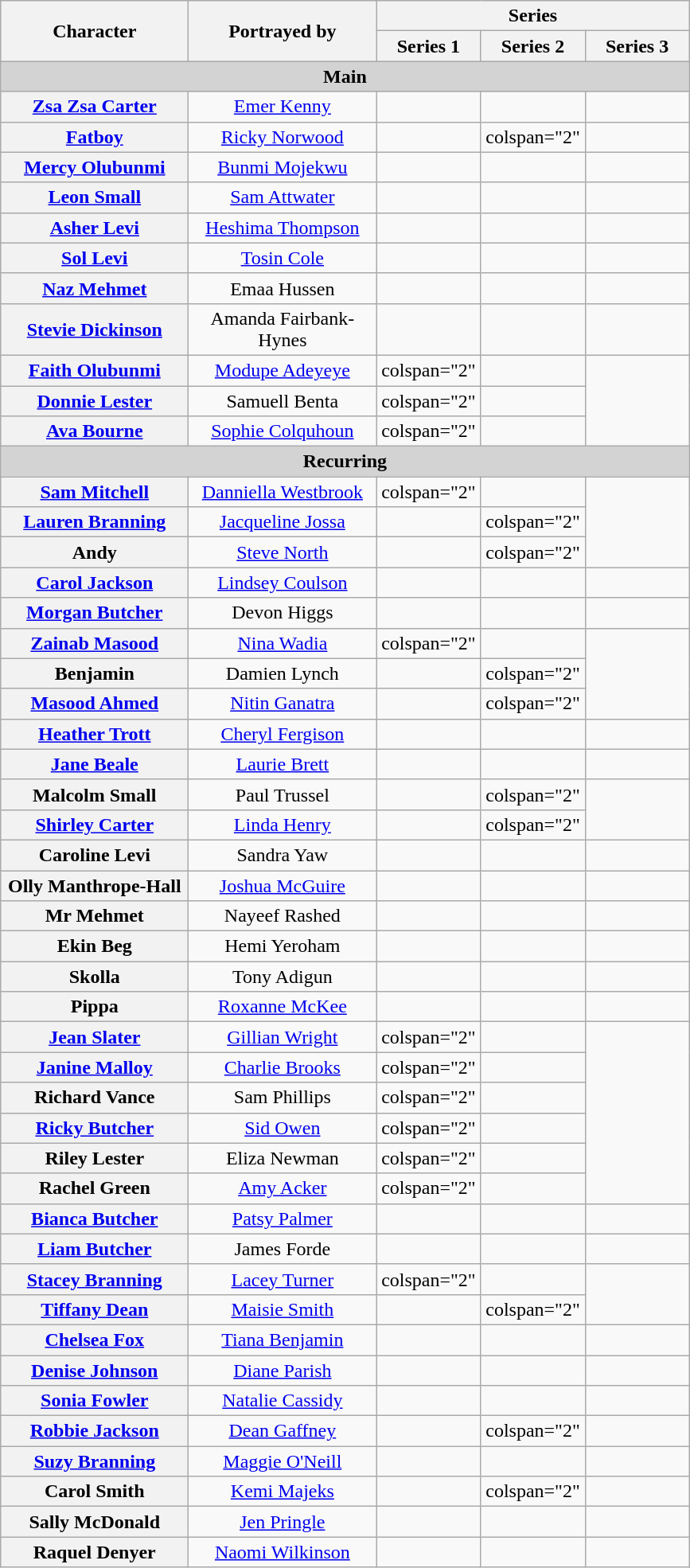<table class="wikitable" style="text-align:center;">
<tr>
<th rowspan="2" style="width:150px;">Character</th>
<th style="width:150px;" rowspan="2">Portrayed by</th>
<th colspan="3">Series</th>
</tr>
<tr>
<th style="width:80px;">Series 1</th>
<th style="width:80px;">Series 2</th>
<th style="width:80px;">Series 3</th>
</tr>
<tr>
<th colspan="5" style="background:lightgrey;"><strong>Main</strong></th>
</tr>
<tr>
<th><a href='#'>Zsa Zsa Carter</a></th>
<td><a href='#'>Emer Kenny</a></td>
<td></td>
<td></td>
<td></td>
</tr>
<tr>
<th><a href='#'>Fatboy</a></th>
<td><a href='#'>Ricky Norwood</a></td>
<td></td>
<td>colspan="2" </td>
</tr>
<tr>
<th><a href='#'>Mercy Olubunmi</a></th>
<td><a href='#'>Bunmi Mojekwu</a></td>
<td></td>
<td></td>
<td></td>
</tr>
<tr>
<th><a href='#'>Leon Small</a></th>
<td><a href='#'>Sam Attwater</a></td>
<td></td>
<td></td>
<td></td>
</tr>
<tr>
<th><a href='#'>Asher Levi</a></th>
<td><a href='#'>Heshima Thompson</a></td>
<td></td>
<td></td>
<td></td>
</tr>
<tr>
<th><a href='#'>Sol Levi</a></th>
<td><a href='#'>Tosin Cole</a></td>
<td></td>
<td></td>
<td></td>
</tr>
<tr>
<th><a href='#'>Naz Mehmet</a></th>
<td>Emaa Hussen</td>
<td></td>
<td></td>
<td></td>
</tr>
<tr>
<th><a href='#'>Stevie Dickinson</a></th>
<td>Amanda Fairbank-Hynes</td>
<td></td>
<td></td>
<td></td>
</tr>
<tr>
<th><a href='#'>Faith Olubunmi</a></th>
<td><a href='#'>Modupe Adeyeye</a></td>
<td>colspan="2" </td>
<td></td>
</tr>
<tr>
<th><a href='#'>Donnie Lester</a></th>
<td>Samuell Benta</td>
<td>colspan="2" </td>
<td></td>
</tr>
<tr>
<th><a href='#'>Ava Bourne</a></th>
<td><a href='#'>Sophie Colquhoun</a></td>
<td>colspan="2" </td>
<td></td>
</tr>
<tr>
<th colspan="6" style="background:lightgrey;"><strong>Recurring</strong></th>
</tr>
<tr>
<th><a href='#'>Sam Mitchell</a></th>
<td><a href='#'>Danniella Westbrook</a></td>
<td>colspan="2" </td>
<td></td>
</tr>
<tr>
<th><a href='#'>Lauren Branning</a></th>
<td><a href='#'>Jacqueline Jossa</a></td>
<td></td>
<td>colspan="2" </td>
</tr>
<tr>
<th>Andy</th>
<td><a href='#'>Steve North</a></td>
<td></td>
<td>colspan="2" </td>
</tr>
<tr>
<th><a href='#'>Carol Jackson</a></th>
<td><a href='#'>Lindsey Coulson</a></td>
<td></td>
<td></td>
<td></td>
</tr>
<tr>
<th><a href='#'>Morgan Butcher</a></th>
<td>Devon Higgs</td>
<td></td>
<td></td>
<td></td>
</tr>
<tr>
<th><a href='#'>Zainab Masood</a></th>
<td><a href='#'>Nina Wadia</a></td>
<td>colspan="2" </td>
<td></td>
</tr>
<tr>
<th>Benjamin</th>
<td>Damien Lynch</td>
<td></td>
<td>colspan="2" </td>
</tr>
<tr>
<th><a href='#'>Masood Ahmed</a></th>
<td><a href='#'>Nitin Ganatra</a></td>
<td></td>
<td>colspan="2" </td>
</tr>
<tr>
<th><a href='#'>Heather Trott</a></th>
<td><a href='#'>Cheryl Fergison</a></td>
<td></td>
<td></td>
<td></td>
</tr>
<tr>
<th><a href='#'>Jane Beale</a></th>
<td><a href='#'>Laurie Brett</a></td>
<td></td>
<td></td>
<td></td>
</tr>
<tr>
<th>Malcolm Small</th>
<td>Paul Trussel</td>
<td></td>
<td>colspan="2" </td>
</tr>
<tr>
<th><a href='#'>Shirley Carter</a></th>
<td><a href='#'>Linda Henry</a></td>
<td></td>
<td>colspan="2" </td>
</tr>
<tr>
<th>Caroline Levi</th>
<td>Sandra Yaw</td>
<td></td>
<td></td>
<td></td>
</tr>
<tr>
<th>Olly Manthrope-Hall</th>
<td><a href='#'>Joshua McGuire</a></td>
<td></td>
<td></td>
<td></td>
</tr>
<tr>
<th>Mr Mehmet</th>
<td>Nayeef Rashed</td>
<td></td>
<td></td>
<td></td>
</tr>
<tr>
<th>Ekin Beg</th>
<td>Hemi Yeroham</td>
<td></td>
<td></td>
<td></td>
</tr>
<tr>
<th>Skolla</th>
<td>Tony Adigun</td>
<td></td>
<td></td>
<td></td>
</tr>
<tr>
<th>Pippa</th>
<td><a href='#'>Roxanne McKee</a></td>
<td></td>
<td></td>
<td></td>
</tr>
<tr>
<th><a href='#'>Jean Slater</a></th>
<td><a href='#'>Gillian Wright</a></td>
<td>colspan="2" </td>
<td></td>
</tr>
<tr>
<th><a href='#'>Janine Malloy</a></th>
<td><a href='#'>Charlie Brooks</a></td>
<td>colspan="2" </td>
<td></td>
</tr>
<tr>
<th>Richard Vance</th>
<td>Sam Phillips</td>
<td>colspan="2" </td>
<td></td>
</tr>
<tr>
<th><a href='#'>Ricky Butcher</a></th>
<td><a href='#'>Sid Owen</a></td>
<td>colspan="2"</td>
<td></td>
</tr>
<tr>
<th>Riley Lester</th>
<td>Eliza Newman</td>
<td>colspan="2" </td>
<td></td>
</tr>
<tr>
<th>Rachel Green</th>
<td><a href='#'>Amy Acker</a></td>
<td>colspan="2"</td>
<td></td>
</tr>
<tr>
<th><a href='#'>Bianca Butcher</a></th>
<td><a href='#'>Patsy Palmer</a></td>
<td></td>
<td></td>
<td></td>
</tr>
<tr>
<th><a href='#'>Liam Butcher</a></th>
<td>James Forde</td>
<td></td>
<td></td>
<td></td>
</tr>
<tr>
<th><a href='#'>Stacey Branning</a></th>
<td><a href='#'>Lacey Turner</a></td>
<td>colspan="2"</td>
<td></td>
</tr>
<tr>
<th><a href='#'>Tiffany Dean</a></th>
<td><a href='#'>Maisie Smith</a></td>
<td></td>
<td>colspan="2"</td>
</tr>
<tr>
<th><a href='#'>Chelsea Fox</a></th>
<td><a href='#'>Tiana Benjamin</a></td>
<td></td>
<td></td>
<td></td>
</tr>
<tr>
<th><a href='#'>Denise Johnson</a></th>
<td><a href='#'>Diane Parish</a></td>
<td></td>
<td></td>
<td></td>
</tr>
<tr>
<th><a href='#'>Sonia Fowler</a></th>
<td><a href='#'>Natalie Cassidy</a></td>
<td></td>
<td></td>
<td></td>
</tr>
<tr>
<th><a href='#'>Robbie Jackson</a></th>
<td><a href='#'>Dean Gaffney</a></td>
<td></td>
<td>colspan="2"</td>
</tr>
<tr>
<th><a href='#'>Suzy Branning</a></th>
<td><a href='#'>Maggie O'Neill</a></td>
<td></td>
<td></td>
<td></td>
</tr>
<tr>
<th>Carol Smith</th>
<td><a href='#'>Kemi Majeks</a></td>
<td></td>
<td>colspan="2"</td>
</tr>
<tr>
<th>Sally McDonald</th>
<td><a href='#'>Jen Pringle</a></td>
<td></td>
<td></td>
<td></td>
</tr>
<tr>
<th>Raquel Denyer</th>
<td><a href='#'>Naomi Wilkinson</a></td>
<td></td>
<td></td>
<td></td>
</tr>
</table>
